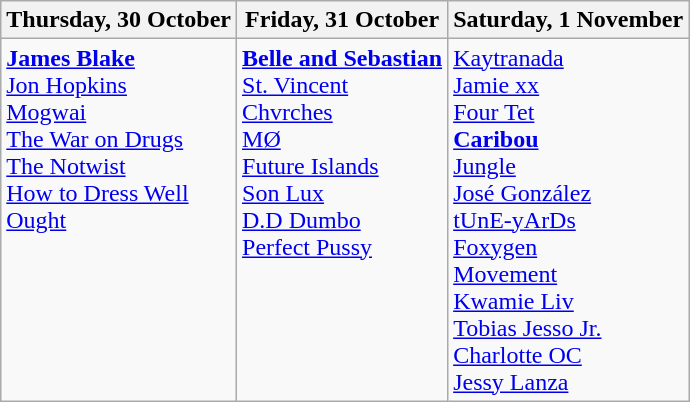<table class="wikitable">
<tr>
<th>Thursday, 30 October</th>
<th>Friday, 31 October</th>
<th>Saturday, 1 November</th>
</tr>
<tr valign="top">
<td><strong><a href='#'>James Blake</a></strong><br><a href='#'>Jon Hopkins</a><br><a href='#'>Mogwai</a><br><a href='#'>The War on Drugs</a><br><a href='#'>The Notwist</a><br><a href='#'>How to Dress Well</a><br><a href='#'>Ought</a></td>
<td><strong><a href='#'>Belle and Sebastian</a></strong><br><a href='#'>St. Vincent</a><br><a href='#'>Chvrches</a><br><a href='#'>MØ</a><br><a href='#'>Future Islands</a><br><a href='#'>Son Lux</a><br><a href='#'>D.D Dumbo</a><br><a href='#'>Perfect Pussy</a></td>
<td><a href='#'>Kaytranada</a><br><a href='#'>Jamie xx</a><br><a href='#'>Four Tet</a><br><strong><a href='#'>Caribou</a></strong><br><a href='#'>Jungle</a><br><a href='#'>José González</a><br><a href='#'>tUnE-yArDs</a><br><a href='#'>Foxygen</a><br><a href='#'>Movement</a><br><a href='#'>Kwamie Liv</a><br><a href='#'>Tobias Jesso Jr.</a><br><a href='#'>Charlotte OC</a><br><a href='#'>Jessy Lanza</a></td>
</tr>
</table>
